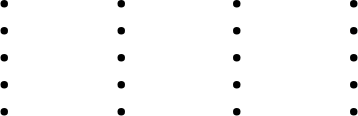<table>
<tr>
<td valign="top" width=20%><br><ul><li></li><li></li><li></li><li></li><li></li></ul></td>
<td valign="top" width=8%></td>
<td valign="top" width=20%><br><ul><li></li><li></li><li></li><li></li><li></li></ul></td>
<td valign="top" width=8%></td>
<td valign="top" width=20%><br><ul><li></li><li></li><li></li><li></li><li></li></ul></td>
<td valign="top" width=8%></td>
<td valign="top" width=20%><br><ul><li></li><li></li><li></li><li></li><li></li></ul></td>
</tr>
</table>
